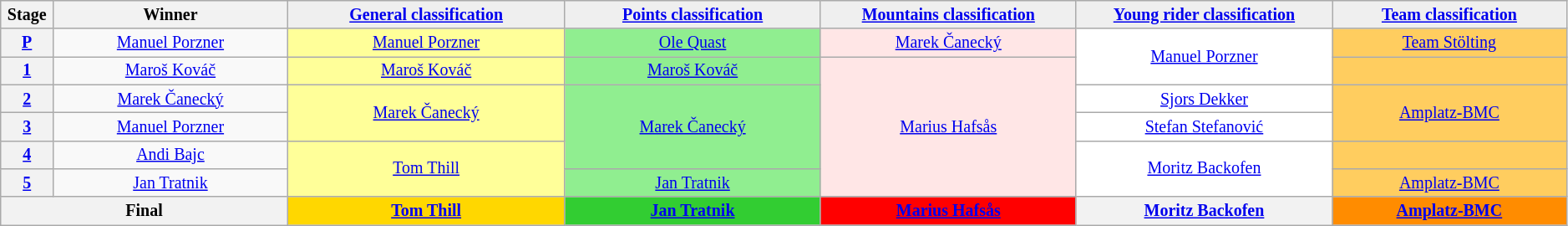<table class="wikitable" style="text-align: center; font-size:smaller;">
<tr style="background:#efefef;">
<th style="width:1%;">Stage</th>
<th style="width:11%;">Winner</th>
<th style="background:#efefef; width:13%;"><a href='#'>General classification</a><br></th>
<th style="background:#efefef; width:12%;"><a href='#'>Points classification</a><br></th>
<th style="background:#efefef; width:12%;"><a href='#'>Mountains classification</a><br></th>
<th style="background:#efefef; width:12%;"><a href='#'>Young rider classification</a><br></th>
<th style="background:#efefef; width:11%;"><a href='#'>Team classification</a></th>
</tr>
<tr>
<th><a href='#'>P</a></th>
<td><a href='#'>Manuel Porzner</a></td>
<td style="background:#FFFF99;"><a href='#'>Manuel Porzner</a></td>
<td style="background:lightgreen;"><a href='#'>Ole Quast</a></td>
<td style="background:#FFE6E6;"><a href='#'>Marek Čanecký</a></td>
<td style="background:white;" rowspan=2><a href='#'>Manuel Porzner</a></td>
<td style="background:#FFCD5F;"><a href='#'>Team Stölting</a></td>
</tr>
<tr>
<th><a href='#'>1</a></th>
<td><a href='#'>Maroš Kováč</a></td>
<td style="background:#FFFF99;"><a href='#'>Maroš Kováč</a></td>
<td style="background:lightgreen;"><a href='#'>Maroš Kováč</a></td>
<td style="background:#FFE6E6;" rowspan=5><a href='#'>Marius Hafsås</a></td>
<td style="background:#FFCD5F;"></td>
</tr>
<tr>
<th><a href='#'>2</a></th>
<td><a href='#'>Marek Čanecký</a></td>
<td style="background:#FFFF99;" rowspan=2><a href='#'>Marek Čanecký</a></td>
<td style="background:lightgreen;" rowspan=3><a href='#'>Marek Čanecký</a></td>
<td style="background:white;"><a href='#'>Sjors Dekker</a></td>
<td style="background:#FFCD5F;" rowspan=2><a href='#'>Amplatz-BMC</a></td>
</tr>
<tr>
<th><a href='#'>3</a></th>
<td><a href='#'>Manuel Porzner</a></td>
<td style="background:white;"><a href='#'>Stefan Stefanović</a></td>
</tr>
<tr>
<th><a href='#'>4</a></th>
<td><a href='#'>Andi Bajc</a></td>
<td style="background:#FFFF99;" rowspan=2><a href='#'>Tom Thill</a></td>
<td style="background:white;" rowspan=2><a href='#'>Moritz Backofen</a></td>
<td style="background:#FFCD5F;"></td>
</tr>
<tr>
<th><a href='#'>5</a></th>
<td><a href='#'>Jan Tratnik</a></td>
<td style="background:lightgreen;"><a href='#'>Jan Tratnik</a></td>
<td style="background:#FFCD5F;"><a href='#'>Amplatz-BMC</a></td>
</tr>
<tr>
<th colspan=2>Final</th>
<th style="background:gold;"><a href='#'>Tom Thill</a></th>
<th style="background:limegreen;"><a href='#'>Jan Tratnik</a></th>
<th style="background:#f00;"><a href='#'>Marius Hafsås</a></th>
<th style="background:offwhite;"><a href='#'>Moritz Backofen</a></th>
<th style="background:#FF8C00;"><a href='#'>Amplatz-BMC</a></th>
</tr>
</table>
